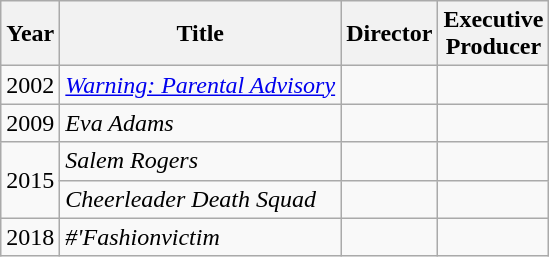<table class = "wikitable">
<tr>
<th>Year</th>
<th>Title</th>
<th>Director</th>
<th>Executive<br>Producer</th>
</tr>
<tr>
<td>2002</td>
<td><em><a href='#'>Warning: Parental Advisory</a></em></td>
<td></td>
<td></td>
</tr>
<tr>
<td>2009</td>
<td><em>Eva Adams</em></td>
<td></td>
<td></td>
</tr>
<tr>
<td rowspan=2>2015</td>
<td><em>Salem Rogers</em></td>
<td></td>
<td></td>
</tr>
<tr>
<td><em>Cheerleader Death Squad</em></td>
<td></td>
<td></td>
</tr>
<tr>
<td>2018</td>
<td><em>#'Fashionvictim</em></td>
<td></td>
<td></td>
</tr>
</table>
